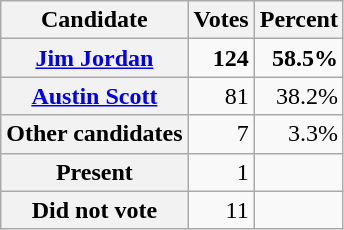<table class="wikitable plainrowheaders" style="text-align: right;">
<tr>
<th scope="col">Candidate</th>
<th scope="col">Votes</th>
<th scope="col">Percent</th>
</tr>
<tr>
<th scope="row"><strong><a href='#'>Jim Jordan</a></strong> </th>
<td><strong>124</strong></td>
<td><strong>58.5%</strong></td>
</tr>
<tr>
<th scope="row"><a href='#'>Austin Scott</a></th>
<td>81</td>
<td>38.2%</td>
</tr>
<tr>
<th scope="row">Other candidates</th>
<td>7</td>
<td>3.3%</td>
</tr>
<tr>
<th scope="row">Present</th>
<td>1</td>
<td></td>
</tr>
<tr>
<th scope="row">Did not vote</th>
<td>11</td>
<td></td>
</tr>
</table>
